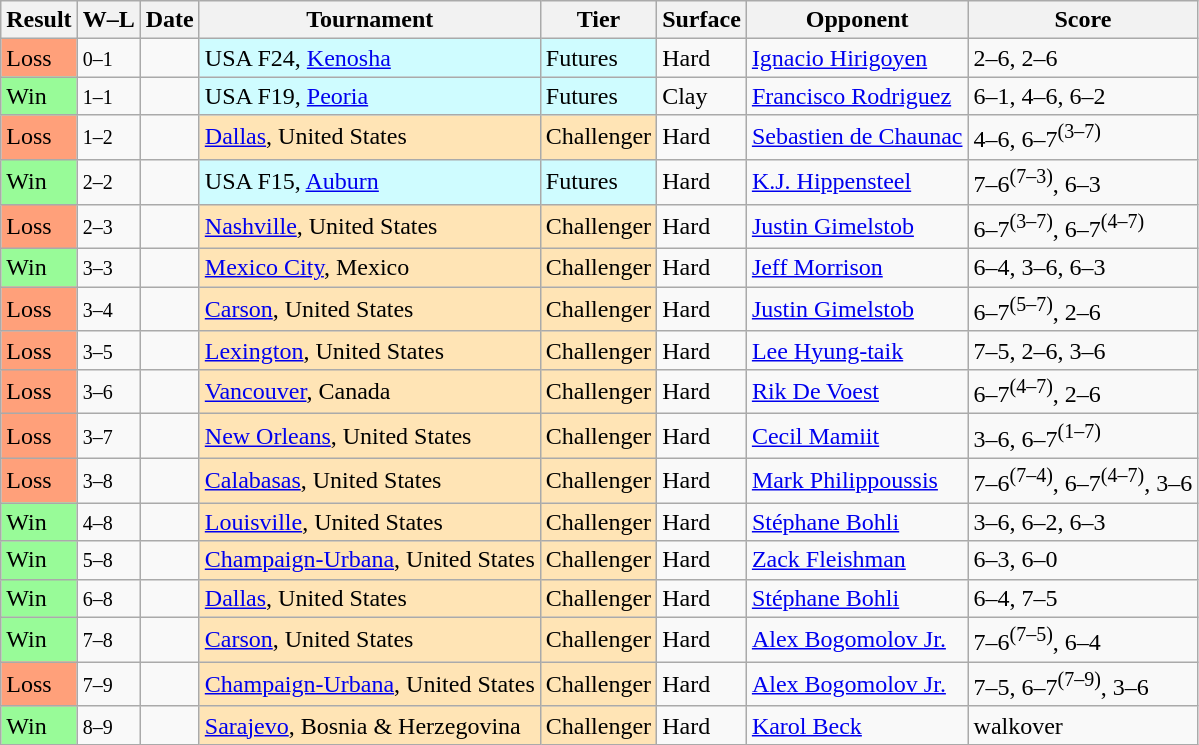<table class="sortable wikitable">
<tr>
<th>Result</th>
<th class="unsortable">W–L</th>
<th>Date</th>
<th>Tournament</th>
<th>Tier</th>
<th>Surface</th>
<th>Opponent</th>
<th class="unsortable">Score</th>
</tr>
<tr>
<td style="background:#ffa07a;">Loss</td>
<td><small>0–1</small></td>
<td></td>
<td style="background:#cffcff;">USA F24, <a href='#'>Kenosha</a></td>
<td style="background:#cffcff;">Futures</td>
<td>Hard</td>
<td> <a href='#'>Ignacio Hirigoyen</a></td>
<td>2–6, 2–6</td>
</tr>
<tr>
<td style="background:#98fb98;">Win</td>
<td><small>1–1</small></td>
<td></td>
<td style="background:#cffcff;">USA F19, <a href='#'>Peoria</a></td>
<td style="background:#cffcff;">Futures</td>
<td>Clay</td>
<td> <a href='#'>Francisco Rodriguez</a></td>
<td>6–1, 4–6, 6–2</td>
</tr>
<tr>
<td style="background:#ffa07a;">Loss</td>
<td><small>1–2</small></td>
<td></td>
<td style="background:moccasin;"><a href='#'>Dallas</a>, United States</td>
<td style="background:moccasin;">Challenger</td>
<td>Hard</td>
<td> <a href='#'>Sebastien de Chaunac</a></td>
<td>4–6, 6–7<sup>(3–7)</sup></td>
</tr>
<tr>
<td style="background:#98fb98;">Win</td>
<td><small>2–2</small></td>
<td></td>
<td style="background:#cffcff;">USA F15, <a href='#'>Auburn</a></td>
<td style="background:#cffcff;">Futures</td>
<td>Hard</td>
<td> <a href='#'>K.J. Hippensteel</a></td>
<td>7–6<sup>(7–3)</sup>, 6–3</td>
</tr>
<tr>
<td style="background:#ffa07a;">Loss</td>
<td><small>2–3</small></td>
<td></td>
<td style="background:moccasin;"><a href='#'>Nashville</a>, United States</td>
<td style="background:moccasin;">Challenger</td>
<td>Hard</td>
<td> <a href='#'>Justin Gimelstob</a></td>
<td>6–7<sup>(3–7)</sup>, 6–7<sup>(4–7)</sup></td>
</tr>
<tr>
<td style="background:#98fb98;">Win</td>
<td><small>3–3</small></td>
<td></td>
<td style="background:moccasin;"><a href='#'>Mexico City</a>, Mexico</td>
<td style="background:moccasin;">Challenger</td>
<td>Hard</td>
<td> <a href='#'>Jeff Morrison</a></td>
<td>6–4, 3–6, 6–3</td>
</tr>
<tr>
<td style="background:#ffa07a;">Loss</td>
<td><small>3–4</small></td>
<td></td>
<td style="background:moccasin;"><a href='#'>Carson</a>, United States</td>
<td style="background:moccasin;">Challenger</td>
<td>Hard</td>
<td> <a href='#'>Justin Gimelstob</a></td>
<td>6–7<sup>(5–7)</sup>, 2–6</td>
</tr>
<tr>
<td style="background:#ffa07a;">Loss</td>
<td><small>3–5</small></td>
<td></td>
<td style="background:moccasin;"><a href='#'>Lexington</a>, United States</td>
<td style="background:moccasin;">Challenger</td>
<td>Hard</td>
<td> <a href='#'>Lee Hyung-taik</a></td>
<td>7–5, 2–6, 3–6</td>
</tr>
<tr>
<td style="background:#ffa07a;">Loss</td>
<td><small>3–6</small></td>
<td></td>
<td style="background:moccasin;"><a href='#'>Vancouver</a>, Canada</td>
<td style="background:moccasin;">Challenger</td>
<td>Hard</td>
<td> <a href='#'>Rik De Voest</a></td>
<td>6–7<sup>(4–7)</sup>, 2–6</td>
</tr>
<tr>
<td style="background:#ffa07a;">Loss</td>
<td><small>3–7</small></td>
<td></td>
<td style="background:moccasin;"><a href='#'>New Orleans</a>, United States</td>
<td style="background:moccasin;">Challenger</td>
<td>Hard</td>
<td> <a href='#'>Cecil Mamiit</a></td>
<td>3–6, 6–7<sup>(1–7)</sup></td>
</tr>
<tr>
<td style="background:#ffa07a;">Loss</td>
<td><small>3–8</small></td>
<td></td>
<td style="background:moccasin;"><a href='#'>Calabasas</a>, United States</td>
<td style="background:moccasin;">Challenger</td>
<td>Hard</td>
<td> <a href='#'>Mark Philippoussis</a></td>
<td>7–6<sup>(7–4)</sup>, 6–7<sup>(4–7)</sup>, 3–6</td>
</tr>
<tr>
<td style="background:#98fb98;">Win</td>
<td><small>4–8</small></td>
<td></td>
<td style="background:moccasin;"><a href='#'>Louisville</a>, United States</td>
<td style="background:moccasin;">Challenger</td>
<td>Hard</td>
<td> <a href='#'>Stéphane Bohli</a></td>
<td>3–6, 6–2, 6–3</td>
</tr>
<tr>
<td style="background:#98fb98;">Win</td>
<td><small>5–8</small></td>
<td></td>
<td style="background:moccasin;"><a href='#'>Champaign-Urbana</a>, United States</td>
<td style="background:moccasin;">Challenger</td>
<td>Hard</td>
<td> <a href='#'>Zack Fleishman</a></td>
<td>6–3, 6–0</td>
</tr>
<tr>
<td style="background:#98fb98;">Win</td>
<td><small>6–8</small></td>
<td></td>
<td style="background:moccasin;"><a href='#'>Dallas</a>, United States</td>
<td style="background:moccasin;">Challenger</td>
<td>Hard</td>
<td> <a href='#'>Stéphane Bohli</a></td>
<td>6–4, 7–5</td>
</tr>
<tr>
<td style="background:#98fb98;">Win</td>
<td><small>7–8</small></td>
<td></td>
<td style="background:moccasin;"><a href='#'>Carson</a>, United States</td>
<td style="background:moccasin;">Challenger</td>
<td>Hard</td>
<td> <a href='#'>Alex Bogomolov Jr.</a></td>
<td>7–6<sup>(7–5)</sup>, 6–4</td>
</tr>
<tr>
<td style="background:#ffa07a;">Loss</td>
<td><small>7–9</small></td>
<td></td>
<td style="background:moccasin;"><a href='#'>Champaign-Urbana</a>, United States</td>
<td style="background:moccasin;">Challenger</td>
<td>Hard</td>
<td> <a href='#'>Alex Bogomolov Jr.</a></td>
<td>7–5, 6–7<sup>(7–9)</sup>, 3–6</td>
</tr>
<tr>
<td style="background:#98fb98;">Win</td>
<td><small>8–9</small></td>
<td></td>
<td style="background:moccasin;"><a href='#'>Sarajevo</a>, Bosnia & Herzegovina</td>
<td style="background:moccasin;">Challenger</td>
<td>Hard</td>
<td> <a href='#'>Karol Beck</a></td>
<td>walkover</td>
</tr>
</table>
